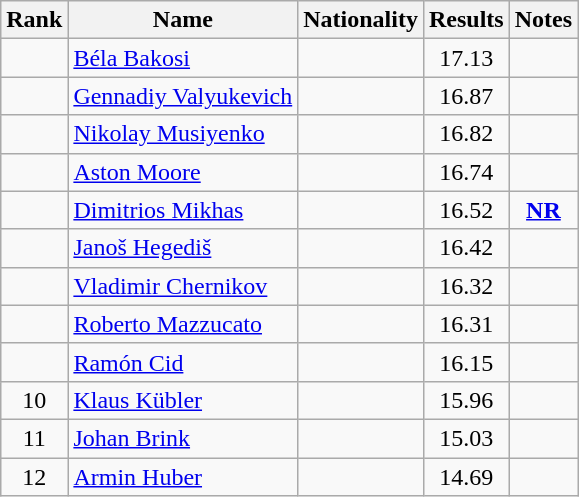<table class="wikitable sortable" style="text-align:center">
<tr>
<th>Rank</th>
<th>Name</th>
<th>Nationality</th>
<th>Results</th>
<th>Notes</th>
</tr>
<tr>
<td></td>
<td align="left"><a href='#'>Béla Bakosi</a></td>
<td align=left></td>
<td>17.13</td>
<td></td>
</tr>
<tr>
<td></td>
<td align="left"><a href='#'>Gennadiy Valyukevich</a></td>
<td align=left></td>
<td>16.87</td>
<td></td>
</tr>
<tr>
<td></td>
<td align="left"><a href='#'>Nikolay Musiyenko</a></td>
<td align=left></td>
<td>16.82</td>
<td></td>
</tr>
<tr>
<td></td>
<td align="left"><a href='#'>Aston Moore</a></td>
<td align=left></td>
<td>16.74</td>
<td></td>
</tr>
<tr>
<td></td>
<td align="left"><a href='#'>Dimitrios Mikhas</a></td>
<td align=left></td>
<td>16.52</td>
<td><strong><a href='#'>NR</a></strong></td>
</tr>
<tr>
<td></td>
<td align="left"><a href='#'>Janoš Hegediš</a></td>
<td align=left></td>
<td>16.42</td>
<td></td>
</tr>
<tr>
<td></td>
<td align="left"><a href='#'>Vladimir Chernikov</a></td>
<td align=left></td>
<td>16.32</td>
<td></td>
</tr>
<tr>
<td></td>
<td align="left"><a href='#'>Roberto Mazzucato</a></td>
<td align=left></td>
<td>16.31</td>
<td></td>
</tr>
<tr>
<td></td>
<td align="left"><a href='#'>Ramón Cid</a></td>
<td align=left></td>
<td>16.15</td>
<td></td>
</tr>
<tr>
<td>10</td>
<td align="left"><a href='#'>Klaus Kübler</a></td>
<td align=left></td>
<td>15.96</td>
<td></td>
</tr>
<tr>
<td>11</td>
<td align="left"><a href='#'>Johan Brink</a></td>
<td align=left></td>
<td>15.03</td>
<td></td>
</tr>
<tr>
<td>12</td>
<td align="left"><a href='#'>Armin Huber</a></td>
<td align=left></td>
<td>14.69</td>
<td></td>
</tr>
</table>
